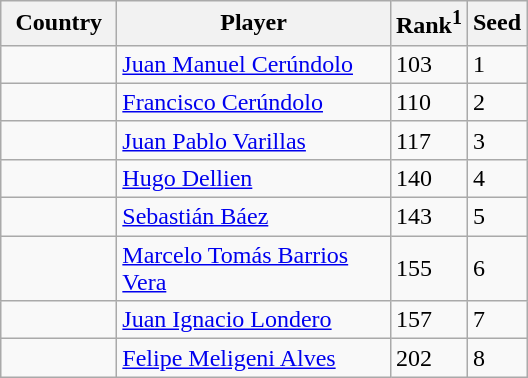<table class="sortable wikitable">
<tr>
<th width="70">Country</th>
<th width="175">Player</th>
<th>Rank<sup>1</sup></th>
<th>Seed</th>
</tr>
<tr>
<td></td>
<td><a href='#'>Juan Manuel Cerúndolo</a></td>
<td>103</td>
<td>1</td>
</tr>
<tr>
<td></td>
<td><a href='#'>Francisco Cerúndolo</a></td>
<td>110</td>
<td>2</td>
</tr>
<tr>
<td></td>
<td><a href='#'>Juan Pablo Varillas</a></td>
<td>117</td>
<td>3</td>
</tr>
<tr>
<td></td>
<td><a href='#'>Hugo Dellien</a></td>
<td>140</td>
<td>4</td>
</tr>
<tr>
<td></td>
<td><a href='#'>Sebastián Báez</a></td>
<td>143</td>
<td>5</td>
</tr>
<tr>
<td></td>
<td><a href='#'>Marcelo Tomás Barrios Vera</a></td>
<td>155</td>
<td>6</td>
</tr>
<tr>
<td></td>
<td><a href='#'>Juan Ignacio Londero</a></td>
<td>157</td>
<td>7</td>
</tr>
<tr>
<td></td>
<td><a href='#'>Felipe Meligeni Alves</a></td>
<td>202</td>
<td>8</td>
</tr>
</table>
